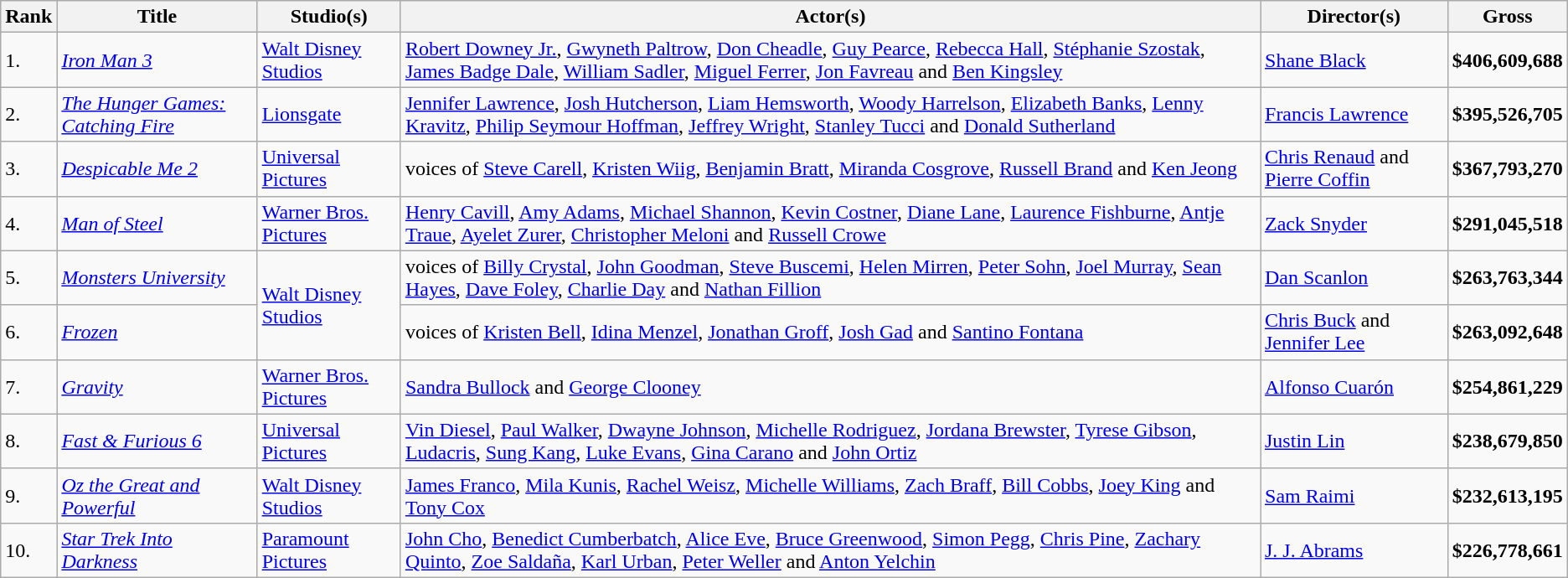<table class="wikitable">
<tr>
<th>Rank</th>
<th>Title</th>
<th>Studio(s)</th>
<th>Actor(s)</th>
<th>Director(s)</th>
<th>Gross</th>
</tr>
<tr>
<td>1.</td>
<td><em><a href='#'>Iron Man 3</a></em></td>
<td><a href='#'>Walt Disney Studios</a></td>
<td><a href='#'>Robert Downey Jr.</a>, <a href='#'>Gwyneth Paltrow</a>, <a href='#'>Don Cheadle</a>, <a href='#'>Guy Pearce</a>, <a href='#'>Rebecca Hall</a>, <a href='#'>Stéphanie Szostak</a>, <a href='#'>James Badge Dale</a>, <a href='#'>William Sadler</a>, <a href='#'>Miguel Ferrer</a>, <a href='#'>Jon Favreau</a> and <a href='#'>Ben Kingsley</a></td>
<td><a href='#'>Shane Black</a></td>
<td><strong>$406,609,688</strong></td>
</tr>
<tr>
<td>2.</td>
<td><em><a href='#'>The Hunger Games: Catching Fire</a></em></td>
<td><a href='#'>Lionsgate</a></td>
<td><a href='#'>Jennifer Lawrence</a>, <a href='#'>Josh Hutcherson</a>, <a href='#'>Liam Hemsworth</a>, <a href='#'>Woody Harrelson</a>, <a href='#'>Elizabeth Banks</a>, <a href='#'>Lenny Kravitz</a>, <a href='#'>Philip Seymour Hoffman</a>, <a href='#'>Jeffrey Wright</a>, <a href='#'>Stanley Tucci</a> and <a href='#'>Donald Sutherland</a></td>
<td><a href='#'>Francis Lawrence</a></td>
<td><strong>$395,526,705</strong></td>
</tr>
<tr>
<td>3.</td>
<td><em><a href='#'>Despicable Me 2</a></em></td>
<td><a href='#'>Universal Pictures</a></td>
<td>voices of <a href='#'>Steve Carell</a>, <a href='#'>Kristen Wiig</a>, <a href='#'>Benjamin Bratt</a>, <a href='#'>Miranda Cosgrove</a>, <a href='#'>Russell Brand</a> and <a href='#'>Ken Jeong</a></td>
<td><a href='#'>Chris Renaud</a> and <a href='#'>Pierre Coffin</a></td>
<td><strong>$367,793,270</strong></td>
</tr>
<tr>
<td>4.</td>
<td><em><a href='#'>Man of Steel</a></em></td>
<td><a href='#'>Warner Bros. Pictures</a></td>
<td><a href='#'>Henry Cavill</a>, <a href='#'>Amy Adams</a>, <a href='#'>Michael Shannon</a>, <a href='#'>Kevin Costner</a>, <a href='#'>Diane Lane</a>, <a href='#'>Laurence Fishburne</a>, <a href='#'>Antje Traue</a>, <a href='#'>Ayelet Zurer</a>, <a href='#'>Christopher Meloni</a> and <a href='#'>Russell Crowe</a></td>
<td><a href='#'>Zack Snyder</a></td>
<td><strong>$291,045,518</strong></td>
</tr>
<tr>
<td>5.</td>
<td><em><a href='#'>Monsters University</a></em></td>
<td rowspan="2"><a href='#'>Walt Disney Studios</a></td>
<td>voices of <a href='#'>Billy Crystal</a>, <a href='#'>John Goodman</a>, <a href='#'>Steve Buscemi</a>, <a href='#'>Helen Mirren</a>, <a href='#'>Peter Sohn</a>, <a href='#'>Joel Murray</a>, <a href='#'>Sean Hayes</a>, <a href='#'>Dave Foley</a>, <a href='#'>Charlie Day</a> and <a href='#'>Nathan Fillion</a></td>
<td><a href='#'>Dan Scanlon</a></td>
<td><strong>$263,763,344</strong></td>
</tr>
<tr>
<td>6.</td>
<td><em><a href='#'>Frozen</a></em></td>
<td>voices of <a href='#'>Kristen Bell</a>, <a href='#'>Idina Menzel</a>, <a href='#'>Jonathan Groff</a>, <a href='#'>Josh Gad</a> and <a href='#'>Santino Fontana</a></td>
<td><a href='#'>Chris Buck</a> and <a href='#'>Jennifer Lee</a></td>
<td><strong>$263,092,648</strong></td>
</tr>
<tr>
<td>7.</td>
<td><em><a href='#'>Gravity</a></em></td>
<td><a href='#'>Warner Bros. Pictures</a></td>
<td><a href='#'>Sandra Bullock</a> and <a href='#'>George Clooney</a></td>
<td><a href='#'>Alfonso Cuarón</a></td>
<td><strong>$254,861,229</strong></td>
</tr>
<tr>
<td>8.</td>
<td><em><a href='#'>Fast & Furious 6</a></em></td>
<td><a href='#'>Universal Pictures</a></td>
<td><a href='#'>Vin Diesel</a>, <a href='#'>Paul Walker</a>, <a href='#'>Dwayne Johnson</a>, <a href='#'>Michelle Rodriguez</a>, <a href='#'>Jordana Brewster</a>, <a href='#'>Tyrese Gibson</a>, <a href='#'>Ludacris</a>, <a href='#'>Sung Kang</a>, <a href='#'>Luke Evans</a>, <a href='#'>Gina Carano</a> and <a href='#'>John Ortiz</a></td>
<td><a href='#'>Justin Lin</a></td>
<td><strong>$238,679,850</strong></td>
</tr>
<tr>
<td>9.</td>
<td><em><a href='#'>Oz the Great and Powerful</a></em></td>
<td><a href='#'>Walt Disney Studios</a></td>
<td><a href='#'>James Franco</a>, <a href='#'>Mila Kunis</a>, <a href='#'>Rachel Weisz</a>, <a href='#'>Michelle Williams</a>, <a href='#'>Zach Braff</a>, <a href='#'>Bill Cobbs</a>, <a href='#'>Joey King</a> and <a href='#'>Tony Cox</a></td>
<td><a href='#'>Sam Raimi</a></td>
<td><strong>$232,613,195</strong></td>
</tr>
<tr>
<td>10.</td>
<td><em><a href='#'>Star Trek Into Darkness</a></em></td>
<td><a href='#'>Paramount Pictures</a></td>
<td><a href='#'>John Cho</a>, <a href='#'>Benedict Cumberbatch</a>, <a href='#'>Alice Eve</a>, <a href='#'>Bruce Greenwood</a>, <a href='#'>Simon Pegg</a>, <a href='#'>Chris Pine</a>, <a href='#'>Zachary Quinto</a>, <a href='#'>Zoe Saldaña</a>, <a href='#'>Karl Urban</a>, <a href='#'>Peter Weller</a> and <a href='#'>Anton Yelchin</a></td>
<td><a href='#'>J. J. Abrams</a></td>
<td><strong>$226,778,661</strong></td>
</tr>
</table>
